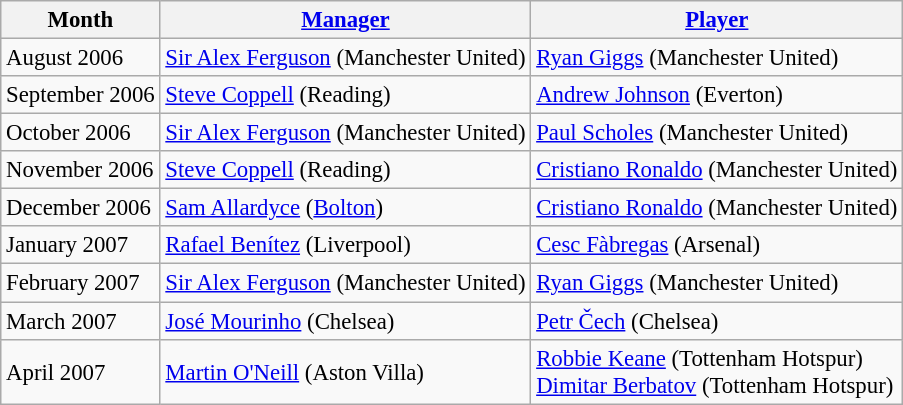<table class="wikitable" style="font-size:95%">
<tr>
<th>Month</th>
<th><a href='#'>Manager</a></th>
<th><a href='#'>Player</a></th>
</tr>
<tr>
<td>August 2006</td>
<td><a href='#'>Sir Alex Ferguson</a> (Manchester United)</td>
<td><a href='#'>Ryan Giggs</a> (Manchester United)</td>
</tr>
<tr>
<td>September 2006</td>
<td><a href='#'>Steve Coppell</a> (Reading)</td>
<td><a href='#'>Andrew Johnson</a> (Everton)</td>
</tr>
<tr>
<td>October 2006</td>
<td><a href='#'>Sir Alex Ferguson</a> (Manchester United)</td>
<td><a href='#'>Paul Scholes</a> (Manchester United)</td>
</tr>
<tr>
<td>November 2006</td>
<td><a href='#'>Steve Coppell</a> (Reading)</td>
<td><a href='#'>Cristiano Ronaldo</a> (Manchester United)</td>
</tr>
<tr>
<td>December 2006</td>
<td><a href='#'>Sam Allardyce</a> (<a href='#'>Bolton</a>)</td>
<td><a href='#'>Cristiano Ronaldo</a> (Manchester United)</td>
</tr>
<tr>
<td>January 2007</td>
<td><a href='#'>Rafael Benítez</a> (Liverpool)</td>
<td><a href='#'>Cesc Fàbregas</a> (Arsenal)</td>
</tr>
<tr>
<td>February 2007</td>
<td><a href='#'>Sir Alex Ferguson</a> (Manchester United)</td>
<td><a href='#'>Ryan Giggs</a> (Manchester United)</td>
</tr>
<tr>
<td>March 2007</td>
<td><a href='#'>José Mourinho</a> (Chelsea)</td>
<td><a href='#'>Petr Čech</a> (Chelsea)</td>
</tr>
<tr>
<td>April 2007</td>
<td><a href='#'>Martin O'Neill</a> (Aston Villa)</td>
<td><a href='#'>Robbie Keane</a> (Tottenham Hotspur)<br><a href='#'>Dimitar Berbatov</a> (Tottenham Hotspur)</td>
</tr>
</table>
